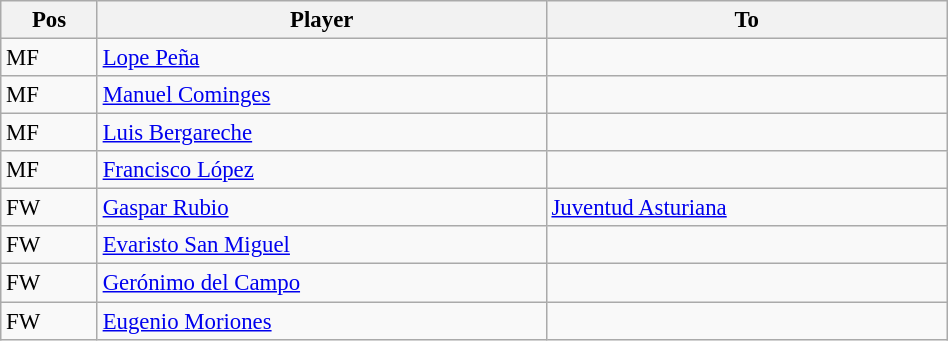<table width=50% class="wikitable" style="text-align:center; font-size:95%; text-align:left">
<tr>
<th><strong>Pos</strong></th>
<th><strong>Player</strong></th>
<th><strong>To</strong></th>
</tr>
<tr --->
<td>MF</td>
<td> <a href='#'>Lope Peña</a></td>
<td></td>
</tr>
<tr --->
<td>MF</td>
<td> <a href='#'>Manuel Cominges</a></td>
<td></td>
</tr>
<tr --->
<td>MF</td>
<td> <a href='#'>Luis Bergareche</a></td>
<td></td>
</tr>
<tr --->
<td>MF</td>
<td> <a href='#'>Francisco López</a></td>
<td></td>
</tr>
<tr --->
<td>FW</td>
<td> <a href='#'>Gaspar Rubio</a></td>
<td> <a href='#'>Juventud Asturiana</a></td>
</tr>
<tr --->
<td>FW</td>
<td> <a href='#'>Evaristo San Miguel</a></td>
<td></td>
</tr>
<tr --->
<td>FW</td>
<td> <a href='#'>Gerónimo del Campo</a></td>
<td></td>
</tr>
<tr --->
<td>FW</td>
<td> <a href='#'>Eugenio Moriones</a></td>
<td></td>
</tr>
</table>
